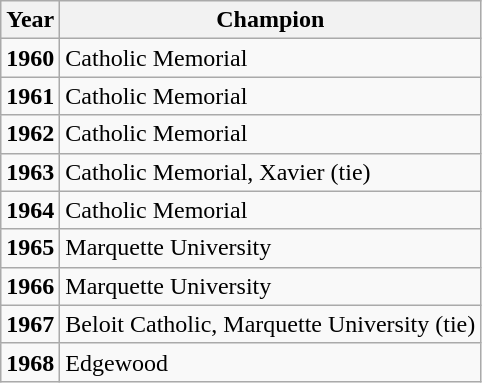<table class="wikitable">
<tr>
<th>Year</th>
<th>Champion</th>
</tr>
<tr>
<td><strong>1960</strong></td>
<td>Catholic Memorial</td>
</tr>
<tr>
<td><strong>1961</strong></td>
<td>Catholic Memorial</td>
</tr>
<tr>
<td><strong>1962</strong></td>
<td>Catholic Memorial</td>
</tr>
<tr>
<td><strong>1963</strong></td>
<td>Catholic Memorial, Xavier (tie)</td>
</tr>
<tr>
<td><strong>1964</strong></td>
<td>Catholic Memorial</td>
</tr>
<tr>
<td><strong>1965</strong></td>
<td>Marquette University</td>
</tr>
<tr>
<td><strong>1966</strong></td>
<td>Marquette University</td>
</tr>
<tr>
<td><strong>1967</strong></td>
<td>Beloit Catholic, Marquette University (tie)</td>
</tr>
<tr>
<td><strong>1968</strong></td>
<td>Edgewood</td>
</tr>
</table>
